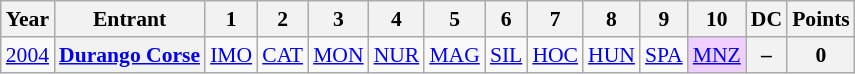<table class="wikitable" style="text-align:center; font-size:90%">
<tr>
<th>Year</th>
<th>Entrant</th>
<th>1</th>
<th>2</th>
<th>3</th>
<th>4</th>
<th>5</th>
<th>6</th>
<th>7</th>
<th>8</th>
<th>9</th>
<th>10</th>
<th>DC</th>
<th>Points</th>
</tr>
<tr>
<td><a href='#'>2004</a></td>
<th><a href='#'>Durango Corse</a></th>
<td><a href='#'>IMO</a><br></td>
<td><a href='#'>CAT</a><br></td>
<td><a href='#'>MON</a><br></td>
<td><a href='#'>NUR</a><br></td>
<td><a href='#'>MAG</a><br></td>
<td><a href='#'>SIL</a><br></td>
<td><a href='#'>HOC</a><br></td>
<td><a href='#'>HUN</a><br></td>
<td><a href='#'>SPA</a><br></td>
<td style="background:#EFCFFF;"><a href='#'>MNZ</a><br></td>
<th>–</th>
<th>0</th>
</tr>
</table>
